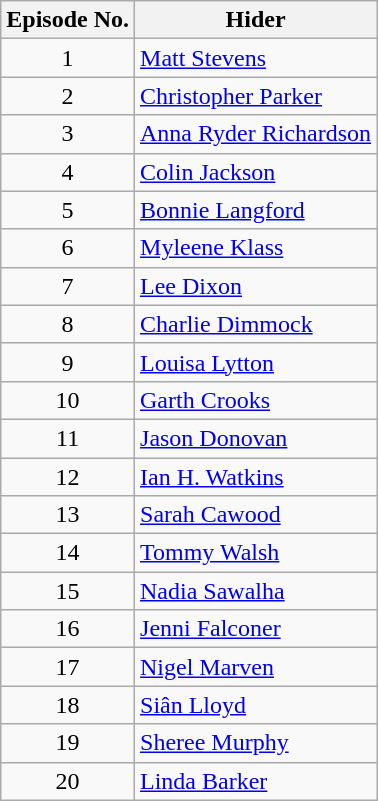<table class="wikitable">
<tr>
<th>Episode No.</th>
<th>Hider</th>
</tr>
<tr>
<td align=center>1</td>
<td><a href='#'>Matt Stevens</a></td>
</tr>
<tr>
<td align=center>2</td>
<td><a href='#'>Christopher Parker</a></td>
</tr>
<tr>
<td align=center>3</td>
<td><a href='#'>Anna Ryder Richardson</a></td>
</tr>
<tr>
<td align=center>4</td>
<td><a href='#'>Colin Jackson</a></td>
</tr>
<tr>
<td align=center>5</td>
<td><a href='#'>Bonnie Langford</a></td>
</tr>
<tr>
<td align=center>6</td>
<td><a href='#'>Myleene Klass</a></td>
</tr>
<tr>
<td align=center>7</td>
<td><a href='#'>Lee Dixon</a></td>
</tr>
<tr>
<td align=center>8</td>
<td><a href='#'>Charlie Dimmock</a></td>
</tr>
<tr>
<td align=center>9</td>
<td><a href='#'>Louisa Lytton</a></td>
</tr>
<tr>
<td align=center>10</td>
<td><a href='#'>Garth Crooks</a></td>
</tr>
<tr>
<td align=center>11</td>
<td><a href='#'>Jason Donovan</a></td>
</tr>
<tr>
<td align=center>12</td>
<td><a href='#'>Ian H. Watkins</a></td>
</tr>
<tr>
<td align=center>13</td>
<td><a href='#'>Sarah Cawood</a></td>
</tr>
<tr>
<td align=center>14</td>
<td><a href='#'>Tommy Walsh</a></td>
</tr>
<tr>
<td align=center>15</td>
<td><a href='#'>Nadia Sawalha</a></td>
</tr>
<tr>
<td align=center>16</td>
<td><a href='#'>Jenni Falconer</a></td>
</tr>
<tr>
<td align=center>17</td>
<td><a href='#'>Nigel Marven</a></td>
</tr>
<tr>
<td align=center>18</td>
<td><a href='#'>Siân Lloyd</a></td>
</tr>
<tr>
<td align=center>19</td>
<td><a href='#'>Sheree Murphy</a></td>
</tr>
<tr>
<td align=center>20</td>
<td><a href='#'>Linda Barker</a></td>
</tr>
</table>
